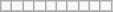<table class="wikitable">
<tr>
<td></td>
<td></td>
<td></td>
<td></td>
<td></td>
<td></td>
<td></td>
<td></td>
<td></td>
<td></td>
</tr>
<tr>
</tr>
</table>
